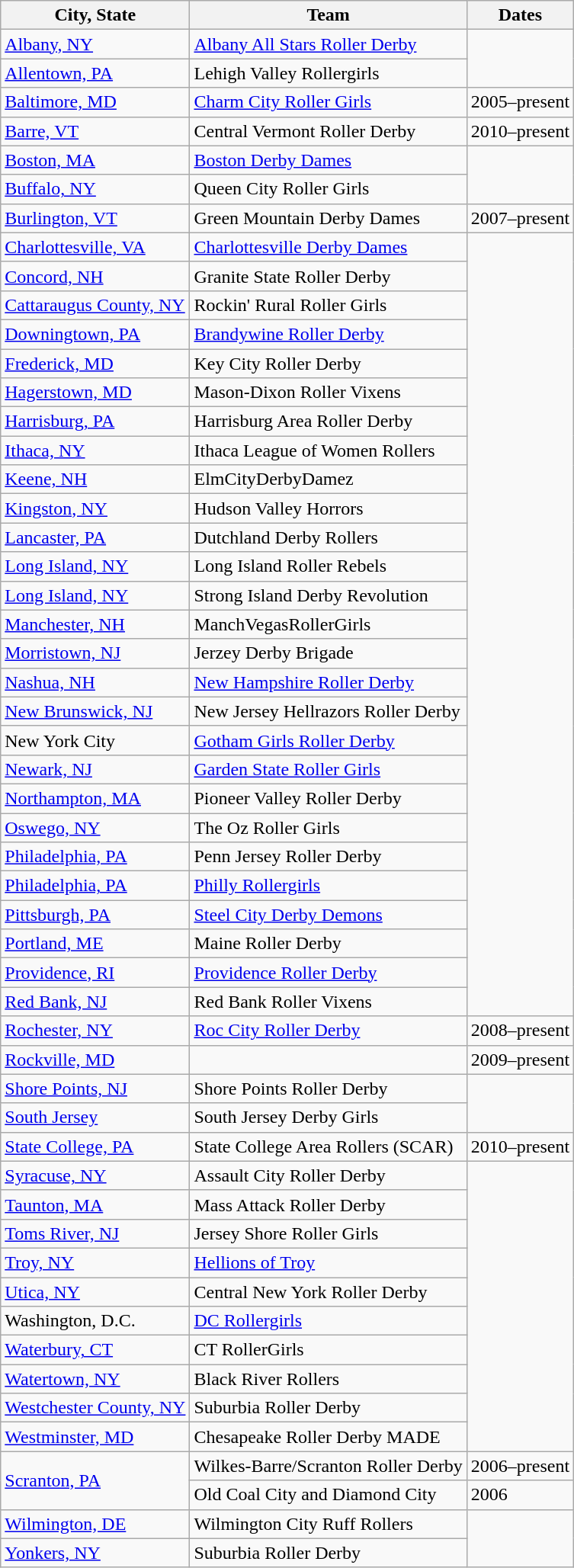<table class="wikitable sortable collapsible collapsed">
<tr>
<th>City, State</th>
<th>Team</th>
<th>Dates</th>
</tr>
<tr>
<td><a href='#'>Albany, NY</a></td>
<td><a href='#'>Albany All Stars Roller Derby</a></td>
</tr>
<tr>
<td><a href='#'>Allentown, PA</a></td>
<td>Lehigh Valley Rollergirls</td>
</tr>
<tr>
<td><a href='#'>Baltimore, MD</a></td>
<td><a href='#'>Charm City Roller Girls</a></td>
<td>2005–present</td>
</tr>
<tr>
<td><a href='#'>Barre, VT</a></td>
<td>Central Vermont Roller Derby</td>
<td>2010–present</td>
</tr>
<tr>
<td><a href='#'>Boston, MA</a></td>
<td><a href='#'>Boston Derby Dames</a></td>
</tr>
<tr>
<td><a href='#'>Buffalo, NY</a></td>
<td>Queen City Roller Girls</td>
</tr>
<tr>
<td><a href='#'>Burlington, VT</a></td>
<td>Green Mountain Derby Dames</td>
<td>2007–present</td>
</tr>
<tr>
<td><a href='#'>Charlottesville, VA</a></td>
<td><a href='#'>Charlottesville Derby Dames</a></td>
</tr>
<tr>
<td><a href='#'>Concord, NH</a></td>
<td>Granite State Roller Derby</td>
</tr>
<tr>
<td><a href='#'>Cattaraugus County, NY</a></td>
<td>Rockin' Rural Roller Girls</td>
</tr>
<tr>
<td><a href='#'>Downingtown, PA</a></td>
<td><a href='#'>Brandywine Roller Derby</a></td>
</tr>
<tr>
<td><a href='#'>Frederick, MD</a></td>
<td>Key City Roller Derby</td>
</tr>
<tr>
<td><a href='#'>Hagerstown, MD</a></td>
<td>Mason-Dixon Roller Vixens</td>
</tr>
<tr>
<td><a href='#'>Harrisburg, PA</a></td>
<td>Harrisburg Area Roller Derby</td>
</tr>
<tr>
<td><a href='#'>Ithaca, NY</a></td>
<td>Ithaca League of Women Rollers</td>
</tr>
<tr>
<td><a href='#'>Keene, NH</a></td>
<td>ElmCityDerbyDamez</td>
</tr>
<tr>
<td><a href='#'>Kingston, NY</a></td>
<td>Hudson Valley Horrors</td>
</tr>
<tr>
<td><a href='#'>Lancaster, PA</a></td>
<td>Dutchland Derby Rollers</td>
</tr>
<tr>
<td><a href='#'>Long Island, NY</a></td>
<td>Long Island Roller Rebels</td>
</tr>
<tr>
<td><a href='#'>Long Island, NY</a></td>
<td>Strong Island Derby Revolution</td>
</tr>
<tr>
<td><a href='#'>Manchester, NH</a></td>
<td>ManchVegasRollerGirls</td>
</tr>
<tr>
<td><a href='#'>Morristown, NJ</a></td>
<td>Jerzey Derby Brigade</td>
</tr>
<tr>
<td><a href='#'>Nashua, NH</a></td>
<td><a href='#'>New Hampshire Roller Derby</a></td>
</tr>
<tr>
<td><a href='#'>New Brunswick, NJ</a></td>
<td>New Jersey Hellrazors Roller Derby</td>
</tr>
<tr>
<td>New York City</td>
<td><a href='#'>Gotham Girls Roller Derby</a></td>
</tr>
<tr>
<td><a href='#'>Newark, NJ</a></td>
<td><a href='#'>Garden State Roller Girls</a></td>
</tr>
<tr>
<td><a href='#'>Northampton, MA</a></td>
<td>Pioneer Valley Roller Derby</td>
</tr>
<tr>
<td><a href='#'>Oswego, NY</a></td>
<td>The Oz Roller Girls</td>
</tr>
<tr>
<td><a href='#'>Philadelphia, PA</a></td>
<td>Penn Jersey Roller Derby</td>
</tr>
<tr>
<td><a href='#'>Philadelphia, PA</a></td>
<td><a href='#'>Philly Rollergirls</a></td>
</tr>
<tr>
<td><a href='#'>Pittsburgh, PA</a></td>
<td><a href='#'>Steel City Derby Demons</a></td>
</tr>
<tr>
<td><a href='#'>Portland, ME</a></td>
<td>Maine Roller Derby</td>
</tr>
<tr>
<td><a href='#'>Providence, RI</a></td>
<td><a href='#'>Providence Roller Derby</a></td>
</tr>
<tr>
<td><a href='#'>Red Bank, NJ</a></td>
<td>Red Bank Roller Vixens</td>
</tr>
<tr>
<td><a href='#'>Rochester, NY</a></td>
<td><a href='#'>Roc City Roller Derby</a></td>
<td>2008–present</td>
</tr>
<tr>
<td><a href='#'>Rockville, MD</a></td>
<td></td>
<td>2009–present</td>
</tr>
<tr>
<td><a href='#'>Shore Points, NJ</a></td>
<td>Shore Points Roller Derby</td>
</tr>
<tr>
<td><a href='#'>South Jersey</a></td>
<td>South Jersey Derby Girls</td>
</tr>
<tr>
<td><a href='#'>State College, PA</a></td>
<td>State College Area Rollers (SCAR)</td>
<td>2010–present</td>
</tr>
<tr>
<td><a href='#'>Syracuse, NY</a></td>
<td>Assault City Roller Derby</td>
</tr>
<tr>
<td><a href='#'>Taunton, MA</a></td>
<td>Mass Attack Roller Derby</td>
</tr>
<tr>
<td><a href='#'>Toms River, NJ</a></td>
<td>Jersey Shore Roller Girls</td>
</tr>
<tr>
<td><a href='#'>Troy, NY</a></td>
<td><a href='#'>Hellions of Troy</a></td>
</tr>
<tr>
<td><a href='#'>Utica, NY</a></td>
<td>Central New York Roller Derby</td>
</tr>
<tr>
<td>Washington, D.C.</td>
<td><a href='#'>DC Rollergirls</a></td>
</tr>
<tr>
<td><a href='#'>Waterbury, CT</a></td>
<td>CT RollerGirls</td>
</tr>
<tr>
<td><a href='#'>Watertown, NY</a></td>
<td>Black River Rollers</td>
</tr>
<tr>
<td><a href='#'>Westchester County, NY</a></td>
<td>Suburbia Roller Derby</td>
</tr>
<tr>
<td><a href='#'>Westminster, MD</a></td>
<td>Chesapeake Roller Derby MADE</td>
</tr>
<tr>
<td rowspan=2><a href='#'>Scranton, PA</a></td>
<td>Wilkes-Barre/Scranton Roller Derby</td>
<td>2006–present</td>
</tr>
<tr>
<td>Old Coal City and Diamond City</td>
<td>2006</td>
</tr>
<tr>
<td><a href='#'>Wilmington, DE</a></td>
<td>Wilmington City Ruff Rollers</td>
</tr>
<tr>
<td><a href='#'>Yonkers, NY</a></td>
<td>Suburbia Roller Derby</td>
</tr>
</table>
